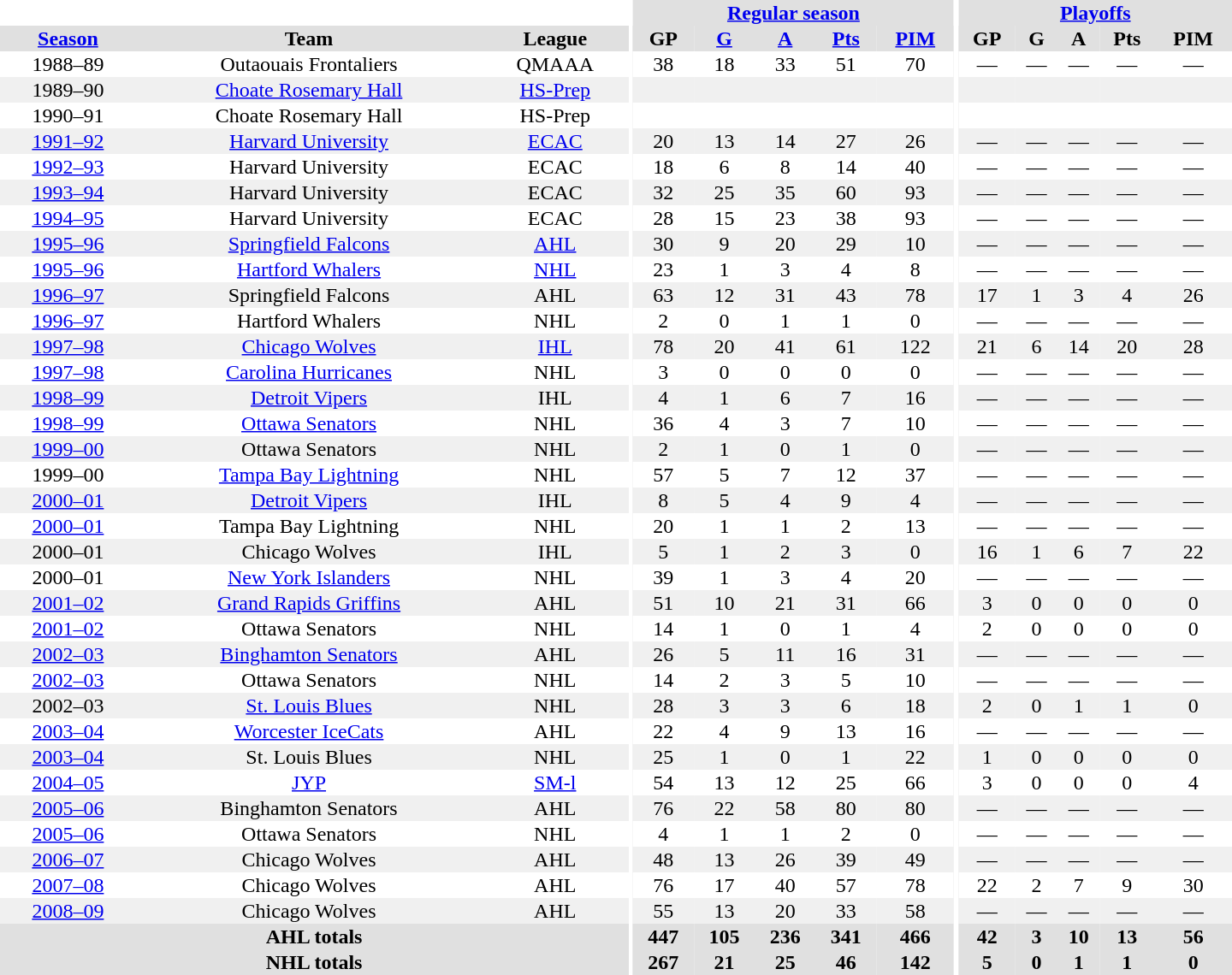<table border="0" cellpadding="1" cellspacing="0" style="text-align:center; width:60em">
<tr bgcolor="#e0e0e0">
<th colspan="3" bgcolor="#ffffff"></th>
<th rowspan="99" bgcolor="#ffffff"></th>
<th colspan="5"><a href='#'>Regular season</a></th>
<th rowspan="99" bgcolor="#ffffff"></th>
<th colspan="5"><a href='#'>Playoffs</a></th>
</tr>
<tr bgcolor="#e0e0e0">
<th><a href='#'>Season</a></th>
<th>Team</th>
<th>League</th>
<th>GP</th>
<th><a href='#'>G</a></th>
<th><a href='#'>A</a></th>
<th><a href='#'>Pts</a></th>
<th><a href='#'>PIM</a></th>
<th>GP</th>
<th>G</th>
<th>A</th>
<th>Pts</th>
<th>PIM</th>
</tr>
<tr>
<td>1988–89</td>
<td>Outaouais Frontaliers</td>
<td>QMAAA</td>
<td>38</td>
<td>18</td>
<td>33</td>
<td>51</td>
<td>70</td>
<td>—</td>
<td>—</td>
<td>—</td>
<td>—</td>
<td>—</td>
</tr>
<tr bgcolor="#f0f0f0">
<td>1989–90</td>
<td><a href='#'>Choate Rosemary Hall</a></td>
<td><a href='#'>HS-Prep</a></td>
<td></td>
<td></td>
<td></td>
<td></td>
<td></td>
<td></td>
<td></td>
<td></td>
<td></td>
<td></td>
</tr>
<tr>
<td>1990–91</td>
<td>Choate Rosemary Hall</td>
<td>HS-Prep</td>
<td></td>
<td></td>
<td></td>
<td></td>
<td></td>
<td></td>
<td></td>
<td></td>
<td></td>
<td></td>
</tr>
<tr bgcolor="#f0f0f0">
<td><a href='#'>1991–92</a></td>
<td><a href='#'>Harvard University</a></td>
<td><a href='#'>ECAC</a></td>
<td>20</td>
<td>13</td>
<td>14</td>
<td>27</td>
<td>26</td>
<td>—</td>
<td>—</td>
<td>—</td>
<td>—</td>
<td>—</td>
</tr>
<tr>
<td><a href='#'>1992–93</a></td>
<td>Harvard University</td>
<td>ECAC</td>
<td>18</td>
<td>6</td>
<td>8</td>
<td>14</td>
<td>40</td>
<td>—</td>
<td>—</td>
<td>—</td>
<td>—</td>
<td>—</td>
</tr>
<tr bgcolor="#f0f0f0">
<td><a href='#'>1993–94</a></td>
<td>Harvard University</td>
<td>ECAC</td>
<td>32</td>
<td>25</td>
<td>35</td>
<td>60</td>
<td>93</td>
<td>—</td>
<td>—</td>
<td>—</td>
<td>—</td>
<td>—</td>
</tr>
<tr>
<td><a href='#'>1994–95</a></td>
<td>Harvard University</td>
<td>ECAC</td>
<td>28</td>
<td>15</td>
<td>23</td>
<td>38</td>
<td>93</td>
<td>—</td>
<td>—</td>
<td>—</td>
<td>—</td>
<td>—</td>
</tr>
<tr bgcolor="#f0f0f0">
<td><a href='#'>1995–96</a></td>
<td><a href='#'>Springfield Falcons</a></td>
<td><a href='#'>AHL</a></td>
<td>30</td>
<td>9</td>
<td>20</td>
<td>29</td>
<td>10</td>
<td>—</td>
<td>—</td>
<td>—</td>
<td>—</td>
<td>—</td>
</tr>
<tr>
<td><a href='#'>1995–96</a></td>
<td><a href='#'>Hartford Whalers</a></td>
<td><a href='#'>NHL</a></td>
<td>23</td>
<td>1</td>
<td>3</td>
<td>4</td>
<td>8</td>
<td>—</td>
<td>—</td>
<td>—</td>
<td>—</td>
<td>—</td>
</tr>
<tr bgcolor="#f0f0f0">
<td><a href='#'>1996–97</a></td>
<td>Springfield Falcons</td>
<td>AHL</td>
<td>63</td>
<td>12</td>
<td>31</td>
<td>43</td>
<td>78</td>
<td>17</td>
<td>1</td>
<td>3</td>
<td>4</td>
<td>26</td>
</tr>
<tr>
<td><a href='#'>1996–97</a></td>
<td>Hartford Whalers</td>
<td>NHL</td>
<td>2</td>
<td>0</td>
<td>1</td>
<td>1</td>
<td>0</td>
<td>—</td>
<td>—</td>
<td>—</td>
<td>—</td>
<td>—</td>
</tr>
<tr bgcolor="#f0f0f0">
<td><a href='#'>1997–98</a></td>
<td><a href='#'>Chicago Wolves</a></td>
<td><a href='#'>IHL</a></td>
<td>78</td>
<td>20</td>
<td>41</td>
<td>61</td>
<td>122</td>
<td>21</td>
<td>6</td>
<td>14</td>
<td>20</td>
<td>28</td>
</tr>
<tr>
<td><a href='#'>1997–98</a></td>
<td><a href='#'>Carolina Hurricanes</a></td>
<td>NHL</td>
<td>3</td>
<td>0</td>
<td>0</td>
<td>0</td>
<td>0</td>
<td>—</td>
<td>—</td>
<td>—</td>
<td>—</td>
<td>—</td>
</tr>
<tr bgcolor="#f0f0f0">
<td><a href='#'>1998–99</a></td>
<td><a href='#'>Detroit Vipers</a></td>
<td>IHL</td>
<td>4</td>
<td>1</td>
<td>6</td>
<td>7</td>
<td>16</td>
<td>—</td>
<td>—</td>
<td>—</td>
<td>—</td>
<td>—</td>
</tr>
<tr>
<td><a href='#'>1998–99</a></td>
<td><a href='#'>Ottawa Senators</a></td>
<td>NHL</td>
<td>36</td>
<td>4</td>
<td>3</td>
<td>7</td>
<td>10</td>
<td>—</td>
<td>—</td>
<td>—</td>
<td>—</td>
<td>—</td>
</tr>
<tr bgcolor="#f0f0f0">
<td><a href='#'>1999–00</a></td>
<td>Ottawa Senators</td>
<td>NHL</td>
<td>2</td>
<td>1</td>
<td>0</td>
<td>1</td>
<td>0</td>
<td>—</td>
<td>—</td>
<td>—</td>
<td>—</td>
<td>—</td>
</tr>
<tr>
<td>1999–00</td>
<td><a href='#'>Tampa Bay Lightning</a></td>
<td>NHL</td>
<td>57</td>
<td>5</td>
<td>7</td>
<td>12</td>
<td>37</td>
<td>—</td>
<td>—</td>
<td>—</td>
<td>—</td>
<td>—</td>
</tr>
<tr bgcolor="#f0f0f0">
<td><a href='#'>2000–01</a></td>
<td><a href='#'>Detroit Vipers</a></td>
<td>IHL</td>
<td>8</td>
<td>5</td>
<td>4</td>
<td>9</td>
<td>4</td>
<td>—</td>
<td>—</td>
<td>—</td>
<td>—</td>
<td>—</td>
</tr>
<tr>
<td><a href='#'>2000–01</a></td>
<td>Tampa Bay Lightning</td>
<td>NHL</td>
<td>20</td>
<td>1</td>
<td>1</td>
<td>2</td>
<td>13</td>
<td>—</td>
<td>—</td>
<td>—</td>
<td>—</td>
<td>—</td>
</tr>
<tr bgcolor="#f0f0f0">
<td>2000–01</td>
<td>Chicago Wolves</td>
<td>IHL</td>
<td>5</td>
<td>1</td>
<td>2</td>
<td>3</td>
<td>0</td>
<td>16</td>
<td>1</td>
<td>6</td>
<td>7</td>
<td>22</td>
</tr>
<tr>
<td>2000–01</td>
<td><a href='#'>New York Islanders</a></td>
<td>NHL</td>
<td>39</td>
<td>1</td>
<td>3</td>
<td>4</td>
<td>20</td>
<td>—</td>
<td>—</td>
<td>—</td>
<td>—</td>
<td>—</td>
</tr>
<tr bgcolor="#f0f0f0">
<td><a href='#'>2001–02</a></td>
<td><a href='#'>Grand Rapids Griffins</a></td>
<td>AHL</td>
<td>51</td>
<td>10</td>
<td>21</td>
<td>31</td>
<td>66</td>
<td>3</td>
<td>0</td>
<td>0</td>
<td>0</td>
<td>0</td>
</tr>
<tr>
<td><a href='#'>2001–02</a></td>
<td>Ottawa Senators</td>
<td>NHL</td>
<td>14</td>
<td>1</td>
<td>0</td>
<td>1</td>
<td>4</td>
<td>2</td>
<td>0</td>
<td>0</td>
<td>0</td>
<td>0</td>
</tr>
<tr bgcolor="#f0f0f0">
<td><a href='#'>2002–03</a></td>
<td><a href='#'>Binghamton Senators</a></td>
<td>AHL</td>
<td>26</td>
<td>5</td>
<td>11</td>
<td>16</td>
<td>31</td>
<td>—</td>
<td>—</td>
<td>—</td>
<td>—</td>
<td>—</td>
</tr>
<tr>
<td><a href='#'>2002–03</a></td>
<td>Ottawa Senators</td>
<td>NHL</td>
<td>14</td>
<td>2</td>
<td>3</td>
<td>5</td>
<td>10</td>
<td>—</td>
<td>—</td>
<td>—</td>
<td>—</td>
<td>—</td>
</tr>
<tr bgcolor="#f0f0f0">
<td>2002–03</td>
<td><a href='#'>St. Louis Blues</a></td>
<td>NHL</td>
<td>28</td>
<td>3</td>
<td>3</td>
<td>6</td>
<td>18</td>
<td>2</td>
<td>0</td>
<td>1</td>
<td>1</td>
<td>0</td>
</tr>
<tr>
<td><a href='#'>2003–04</a></td>
<td><a href='#'>Worcester IceCats</a></td>
<td>AHL</td>
<td>22</td>
<td>4</td>
<td>9</td>
<td>13</td>
<td>16</td>
<td>—</td>
<td>—</td>
<td>—</td>
<td>—</td>
<td>—</td>
</tr>
<tr bgcolor="#f0f0f0">
<td><a href='#'>2003–04</a></td>
<td>St. Louis Blues</td>
<td>NHL</td>
<td>25</td>
<td>1</td>
<td>0</td>
<td>1</td>
<td>22</td>
<td>1</td>
<td>0</td>
<td>0</td>
<td>0</td>
<td>0</td>
</tr>
<tr>
<td><a href='#'>2004–05</a></td>
<td><a href='#'>JYP</a></td>
<td><a href='#'>SM-l</a></td>
<td>54</td>
<td>13</td>
<td>12</td>
<td>25</td>
<td>66</td>
<td>3</td>
<td>0</td>
<td>0</td>
<td>0</td>
<td>4</td>
</tr>
<tr bgcolor="#f0f0f0">
<td><a href='#'>2005–06</a></td>
<td>Binghamton Senators</td>
<td>AHL</td>
<td>76</td>
<td>22</td>
<td>58</td>
<td>80</td>
<td>80</td>
<td>—</td>
<td>—</td>
<td>—</td>
<td>—</td>
<td>—</td>
</tr>
<tr>
<td><a href='#'>2005–06</a></td>
<td>Ottawa Senators</td>
<td>NHL</td>
<td>4</td>
<td>1</td>
<td>1</td>
<td>2</td>
<td>0</td>
<td>—</td>
<td>—</td>
<td>—</td>
<td>—</td>
<td>—</td>
</tr>
<tr bgcolor="#f0f0f0">
<td><a href='#'>2006–07</a></td>
<td>Chicago Wolves</td>
<td>AHL</td>
<td>48</td>
<td>13</td>
<td>26</td>
<td>39</td>
<td>49</td>
<td>—</td>
<td>—</td>
<td>—</td>
<td>—</td>
<td>—</td>
</tr>
<tr>
<td><a href='#'>2007–08</a></td>
<td>Chicago Wolves</td>
<td>AHL</td>
<td>76</td>
<td>17</td>
<td>40</td>
<td>57</td>
<td>78</td>
<td>22</td>
<td>2</td>
<td>7</td>
<td>9</td>
<td>30</td>
</tr>
<tr bgcolor="#f0f0f0">
<td><a href='#'>2008–09</a></td>
<td>Chicago Wolves</td>
<td>AHL</td>
<td>55</td>
<td>13</td>
<td>20</td>
<td>33</td>
<td>58</td>
<td>—</td>
<td>—</td>
<td>—</td>
<td>—</td>
<td>—</td>
</tr>
<tr bgcolor="#e0e0e0">
<th colspan="3">AHL totals</th>
<th>447</th>
<th>105</th>
<th>236</th>
<th>341</th>
<th>466</th>
<th>42</th>
<th>3</th>
<th>10</th>
<th>13</th>
<th>56</th>
</tr>
<tr bgcolor="#e0e0e0">
<th colspan="3">NHL totals</th>
<th>267</th>
<th>21</th>
<th>25</th>
<th>46</th>
<th>142</th>
<th>5</th>
<th>0</th>
<th>1</th>
<th>1</th>
<th>0</th>
</tr>
</table>
